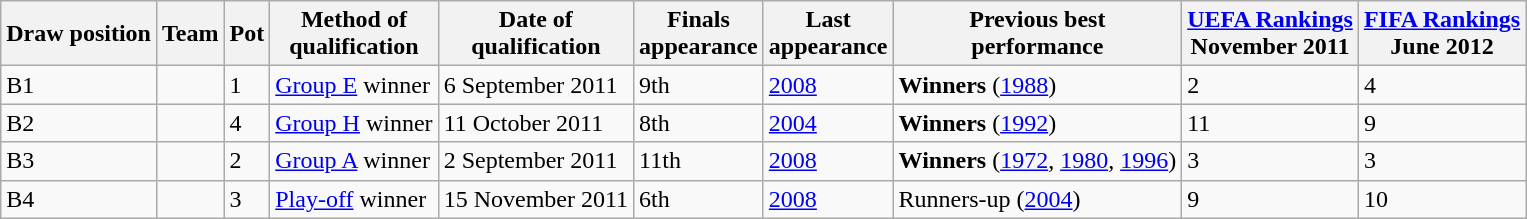<table class="wikitable sortable">
<tr>
<th>Draw position</th>
<th>Team</th>
<th>Pot</th>
<th>Method of<br>qualification</th>
<th>Date of<br>qualification</th>
<th data-sort-type="number">Finals<br>appearance</th>
<th>Last<br>appearance</th>
<th>Previous best<br>performance</th>
<th><a href='#'>UEFA Rankings</a><br>November 2011</th>
<th><a href='#'>FIFA Rankings</a><br>June 2012</th>
</tr>
<tr>
<td>B1</td>
<td style="white-space:nowrap"></td>
<td>1</td>
<td><a href='#'>Group E</a> winner</td>
<td>6 September 2011</td>
<td>9th</td>
<td><a href='#'>2008</a></td>
<td data-sort-value="1"><strong>Winners</strong> (<a href='#'>1988</a>)</td>
<td>2</td>
<td>4</td>
</tr>
<tr>
<td>B2</td>
<td style="white-space:nowrap"></td>
<td>4</td>
<td><a href='#'>Group H</a> winner</td>
<td>11 October 2011</td>
<td>8th</td>
<td><a href='#'>2004</a></td>
<td data-sort-value="1"><strong>Winners</strong> (<a href='#'>1992</a>)</td>
<td>11</td>
<td>9</td>
</tr>
<tr>
<td>B3</td>
<td style="white-space:nowrap"></td>
<td>2</td>
<td><a href='#'>Group A</a> winner</td>
<td>2 September 2011</td>
<td>11th</td>
<td><a href='#'>2008</a></td>
<td data-sort-value="1"><strong>Winners</strong> (<a href='#'>1972</a>, <a href='#'>1980</a>, <a href='#'>1996</a>)</td>
<td>3</td>
<td>3</td>
</tr>
<tr>
<td>B4</td>
<td style="white-space:nowrap"></td>
<td>3</td>
<td><a href='#'>Play-off</a> winner</td>
<td>15 November 2011</td>
<td>6th</td>
<td><a href='#'>2008</a></td>
<td data-sort-value="2">Runners-up (<a href='#'>2004</a>)</td>
<td>9</td>
<td>10</td>
</tr>
</table>
